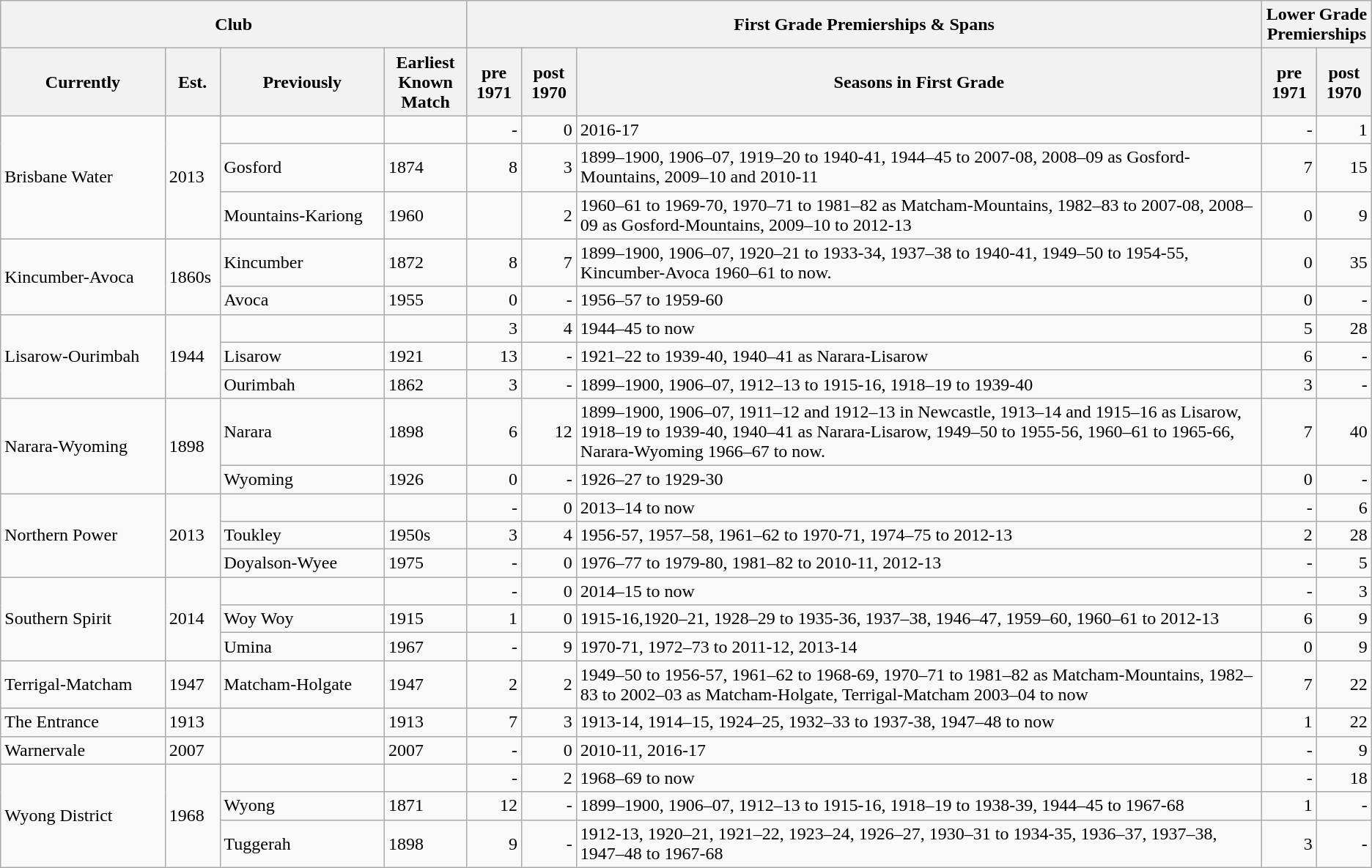<table class="wikitable">
<tr>
<th colspan="4">Club</th>
<th colspan="3">First Grade Premierships & Spans</th>
<th colspan="2">Lower Grade <br> Premierships</th>
</tr>
<tr>
<th style="width: 12%;">Currently</th>
<th style="width: 4%;">Est.</th>
<th style="width: 12%;">Previously</th>
<th style="width: 6%;">Earliest<br>Known<br>Match</th>
<th style="width: 4%;">pre<br>1971</th>
<th style="width: 4%;">post<br>1970</th>
<th style="width: 50%;">Seasons in First Grade</th>
<th style="width: 4%;">pre<br>1971</th>
<th style="width: 4%;">post<br>1970</th>
</tr>
<tr valign="" top>
<td rowspan="3"> Brisbane Water</td>
<td rowspan="3">2013</td>
<td><em></em></td>
<td></td>
<td style="text-align:right;">-</td>
<td style="text-align:right;">0</td>
<td>2016-17</td>
<td style="text-align:right;">-</td>
<td style="text-align:right;">1</td>
</tr>
<tr valign="" top>
<td>Gosford</td>
<td>1874</td>
<td style="text-align:right;">8</td>
<td style="text-align:right;">3</td>
<td>1899–1900, 1906–07, 1919–20 to 1940-41, 1944–45 to 2007-08, 2008–09 as Gosford-Mountains, 2009–10 and 2010-11</td>
<td style="text-align:right;">7</td>
<td style="text-align:right;">15</td>
</tr>
<tr valign="" top>
<td>Mountains-Kariong</td>
<td>1960</td>
<td style="text-align:right;"></td>
<td style="text-align:right;">2</td>
<td>1960–61 to 1969-70, 1970–71 to 1981–82 as Matcham-Mountains, 1982–83 to 2007-08, 2008–09 as Gosford-Mountains, 2009–10 to 2012-13</td>
<td style="text-align:right;">0</td>
<td style="text-align:right;">9</td>
</tr>
<tr valign="" top>
<td rowspan="2"> Kincumber-Avoca</td>
<td rowspan="2">1860s</td>
<td>Kincumber</td>
<td>1872</td>
<td style="text-align:right;">8</td>
<td style="text-align:right;">7</td>
<td>1899–1900, 1906–07, 1920–21 to 1933-34, 1937–38 to 1940-41, 1949–50 to 1954-55, Kincumber-Avoca 1960–61 to now.</td>
<td style="text-align:right;">0</td>
<td style="text-align:right;">35</td>
</tr>
<tr valign="" top>
<td><em></em> Avoca</td>
<td>1955</td>
<td style="text-align:right;">0</td>
<td style="text-align:right;">-</td>
<td>1956–57 to 1959-60</td>
<td style="text-align:right;">0</td>
<td style="text-align:right;">-</td>
</tr>
<tr valign="" top>
<td rowspan="3"> Lisarow-Ourimbah</td>
<td rowspan="3">1944</td>
<td><em></em></td>
<td></td>
<td style="text-align:right;">3</td>
<td style="text-align:right;">4</td>
<td>1944–45 to now</td>
<td style="text-align:right;">5</td>
<td style="text-align:right;">28</td>
</tr>
<tr valign="" top>
<td>Lisarow</td>
<td>1921</td>
<td style="text-align:right;">13</td>
<td style="text-align:right;">-</td>
<td>1921–22 to 1939-40, 1940–41 as Narara-Lisarow</td>
<td style="text-align:right;">6</td>
<td style="text-align:right;">-</td>
</tr>
<tr valign="" top>
<td>Ourimbah</td>
<td>1862</td>
<td style="text-align:right;">3</td>
<td style="text-align:right;">-</td>
<td>1899–1900, 1906–07, 1912–13 to 1915-16, 1918–19 to 1939-40</td>
<td style="text-align:right;">3</td>
<td style="text-align:right;">-</td>
</tr>
<tr valign="" top>
<td rowspan="2"> Narara-Wyoming</td>
<td rowspan="2">1898</td>
<td>Narara</td>
<td>1898</td>
<td style="text-align:right;">6</td>
<td style="text-align:right;">12</td>
<td>1899–1900, 1906–07, 1911–12 and 1912–13 in Newcastle, 1913–14 and 1915–16 as Lisarow, 1918–19 to 1939-40, 1940–41 as Narara-Lisarow, 1949–50 to 1955-56, 1960–61 to 1965-66, Narara-Wyoming 1966–67 to now.</td>
<td style="text-align:right;">7</td>
<td style="text-align:right;">40</td>
</tr>
<tr valign="" top>
<td><em></em> Wyoming</td>
<td>1926</td>
<td style="text-align:right;">0</td>
<td style="text-align:right;">-</td>
<td>1926–27 to 1929-30</td>
<td style="text-align:right;">0</td>
<td style="text-align:right;">-</td>
</tr>
<tr valign="" top>
<td rowspan="3"> Northern Power</td>
<td rowspan="3">2013</td>
<td><em></em></td>
<td></td>
<td style="text-align:right;">-</td>
<td style="text-align:right;">0</td>
<td>2013–14 to now</td>
<td style="text-align:right;">-</td>
<td style="text-align:right;">6</td>
</tr>
<tr valign="" top>
<td>Toukley</td>
<td>1950s</td>
<td style="text-align:right;">3</td>
<td style="text-align:right;">4</td>
<td>1956-57, 1957–58, 1961–62 to 1970-71, 1974–75 to 2012-13</td>
<td style="text-align:right;">2</td>
<td style="text-align:right;">28</td>
</tr>
<tr valign="" top>
<td>Doyalson-Wyee</td>
<td>1975</td>
<td style="text-align:right;">-</td>
<td style="text-align:right;">0</td>
<td>1976–77 to 1979-80, 1981–82 to 2010-11, 2012-13</td>
<td style="text-align:right;">-</td>
<td style="text-align:right;">5</td>
</tr>
<tr valign="" top>
<td rowspan="3"> Southern Spirit</td>
<td rowspan="3">2014</td>
<td><em></em></td>
<td></td>
<td style="text-align:right;">-</td>
<td style="text-align:right;">0</td>
<td>2014–15 to now</td>
<td style="text-align:right;">-</td>
<td style="text-align:right;">3</td>
</tr>
<tr valign="" top>
<td>Woy Woy</td>
<td>1915</td>
<td style="text-align:right;">1</td>
<td style="text-align:right;">0</td>
<td>1915-16,1920–21, 1928–29 to 1935-36, 1937–38, 1946–47, 1959–60, 1960–61 to 2012-13</td>
<td style="text-align:right;">6</td>
<td style="text-align:right;">9</td>
</tr>
<tr valign="" top>
<td>Umina</td>
<td>1967</td>
<td style="text-align:right;">-</td>
<td style="text-align:right;">9</td>
<td>1970-71, 1972–73 to 2011-12, 2013-14</td>
<td style="text-align:right;">0</td>
<td style="text-align:right;">9</td>
</tr>
<tr valign="" top>
<td> Terrigal-Matcham</td>
<td>1947</td>
<td>Matcham-Holgate</td>
<td>1947</td>
<td style="text-align:right;">2</td>
<td style="text-align:right;">2</td>
<td>1949–50 to 1956-57, 1961–62 to 1968-69, 1970–71 to 1981–82 as Matcham-Mountains, 1982–83 to 2002–03 as Matcham-Holgate, Terrigal-Matcham 2003–04 to now</td>
<td style="text-align:right;">7</td>
<td style="text-align:right;">22</td>
</tr>
<tr valign="" top>
<td> The Entrance</td>
<td>1913</td>
<td></td>
<td>1913</td>
<td style="text-align:right;">7</td>
<td style="text-align:right;">3</td>
<td>1913-14, 1914–15, 1924–25, 1932–33 to 1937-38, 1947–48 to now</td>
<td style="text-align:right;">1</td>
<td style="text-align:right;">22</td>
</tr>
<tr valign="" top>
<td> Warnervale</td>
<td>2007</td>
<td></td>
<td>2007</td>
<td style="text-align:right;">-</td>
<td style="text-align:right;">0</td>
<td>2010-11, 2016-17</td>
<td style="text-align:right;">-</td>
<td style="text-align:right;">9</td>
</tr>
<tr valign="" top>
<td rowspan="3"> Wyong District</td>
<td rowspan="3">1968</td>
<td><em></em></td>
<td></td>
<td style="text-align:right;">-</td>
<td style="text-align:right;">2</td>
<td>1968–69 to now</td>
<td style="text-align:right;">-</td>
<td style="text-align:right;">18</td>
</tr>
<tr valign="" top>
<td>Wyong</td>
<td>1871</td>
<td style="text-align:right;">12</td>
<td style="text-align:right;">-</td>
<td>1899–1900, 1906–07, 1912–13 to 1915-16, 1918–19 to 1938-39, 1944–45 to 1967-68</td>
<td style="text-align:right;">1</td>
<td style="text-align:right;">-</td>
</tr>
<tr valign="" top>
<td>Tuggerah</td>
<td>1898</td>
<td style="text-align:right;">9</td>
<td style="text-align:right;">-</td>
<td>1912-13, 1920–21, 1921–22, 1923–24, 1926–27, 1930–31 to 1934-35, 1936–37, 1937–38, 1947–48 to 1967-68</td>
<td style="text-align:right;">3</td>
<td style="text-align:right;">-</td>
</tr>
</table>
